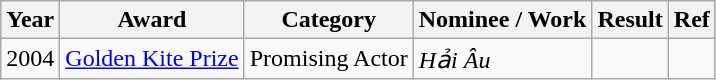<table class="wikitable">
<tr>
<th>Year</th>
<th>Award</th>
<th>Category</th>
<th>Nominee / Work</th>
<th>Result</th>
<th>Ref</th>
</tr>
<tr>
<td rowspan=2>2004</td>
<td><a href='#'>Golden Kite Prize</a></td>
<td>Promising Actor</td>
<td><em>Hải Âu</em></td>
<td></td>
<td></td>
</tr>
</table>
